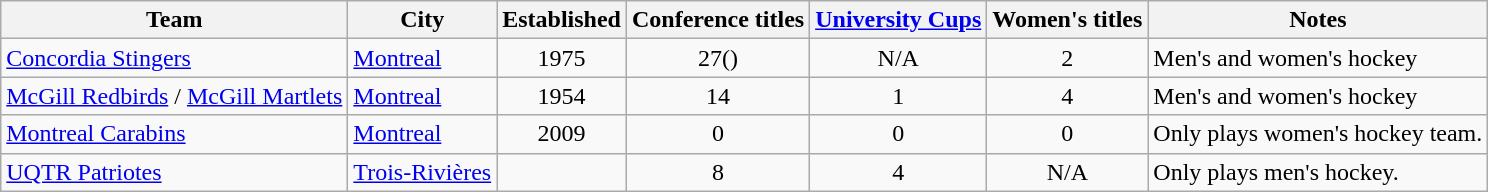<table class="wikitable">
<tr>
<th>Team</th>
<th>City</th>
<th>Established</th>
<th>Conference titles</th>
<th><a href='#'>University Cups</a></th>
<th>Women's titles</th>
<th>Notes</th>
</tr>
<tr>
<td><a href='#'>Concordia Stingers</a></td>
<td><a href='#'>Montreal</a></td>
<td align=center>1975</td>
<td align=center>27()</td>
<td align=center>N/A</td>
<td align=center>2</td>
<td>Men's and women's hockey</td>
</tr>
<tr>
<td><a href='#'>McGill Redbirds</a> / <a href='#'>McGill Martlets</a></td>
<td><a href='#'>Montreal</a></td>
<td align=center>1954</td>
<td align=center>14</td>
<td align=center>1</td>
<td align=center>4</td>
<td>Men's and women's hockey</td>
</tr>
<tr>
<td><a href='#'>Montreal Carabins</a></td>
<td><a href='#'>Montreal</a></td>
<td align=center>2009</td>
<td align=center>0</td>
<td align=center>0</td>
<td align=center>0</td>
<td>Only plays women's hockey team.</td>
</tr>
<tr>
<td><a href='#'>UQTR Patriotes</a></td>
<td><a href='#'>Trois-Rivières</a></td>
<td></td>
<td align=center>8</td>
<td align=center>4</td>
<td align=center>N/A</td>
<td>Only plays men's hockey.</td>
</tr>
</table>
